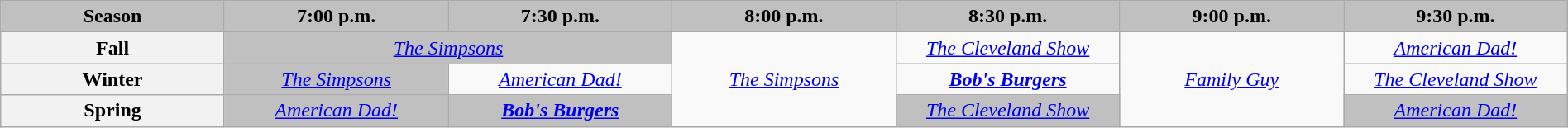<table class="wikitable" style="width:100%;margin-right:0;text-align:center">
<tr>
<th style="background-color:#C0C0C0;text-align:center;width:11.5%;">Season</th>
<th style="background-color:#C0C0C0;text-align:center;width:11.5%;">7:00 p.m.</th>
<th style="background-color:#C0C0C0;text-align:center;width:11.5%;">7:30 p.m.</th>
<th style="background-color:#C0C0C0;text-align:center;width:11.5%;">8:00 p.m.</th>
<th style="background-color:#C0C0C0;text-align:center;width:11.5%;">8:30 p.m.</th>
<th style="background-color:#C0C0C0;text-align:center;width:11.5%;">9:00 p.m.</th>
<th style="background-color:#C0C0C0;text-align:center;width:11.5%;">9:30 p.m.</th>
</tr>
<tr>
<th>Fall</th>
<td colspan="2" style="background:#C0C0C0;"><em><a href='#'>The Simpsons</a></em> </td>
<td rowspan="3"><em><a href='#'>The Simpsons</a></em></td>
<td><em><a href='#'>The Cleveland Show</a></em></td>
<td rowspan="3"><em><a href='#'>Family Guy</a></em></td>
<td><em><a href='#'>American Dad!</a></em></td>
</tr>
<tr>
<th>Winter</th>
<td style="background:#C0C0C0;"><em><a href='#'>The Simpsons</a></em> </td>
<td><em><a href='#'>American Dad!</a></em></td>
<td><strong><em><a href='#'>Bob's Burgers</a></em></strong></td>
<td><em><a href='#'>The Cleveland Show</a></em></td>
</tr>
<tr>
<th>Spring</th>
<td style="background:#C0C0C0;"><em><a href='#'>American Dad!</a></em> </td>
<td style="background:#C0C0C0;"><strong><em><a href='#'>Bob's Burgers</a></em></strong> </td>
<td style="background:#C0C0C0;"><em><a href='#'>The Cleveland Show</a></em> </td>
<td style="background:#C0C0C0;"><em><a href='#'>American Dad!</a></em> </td>
</tr>
</table>
